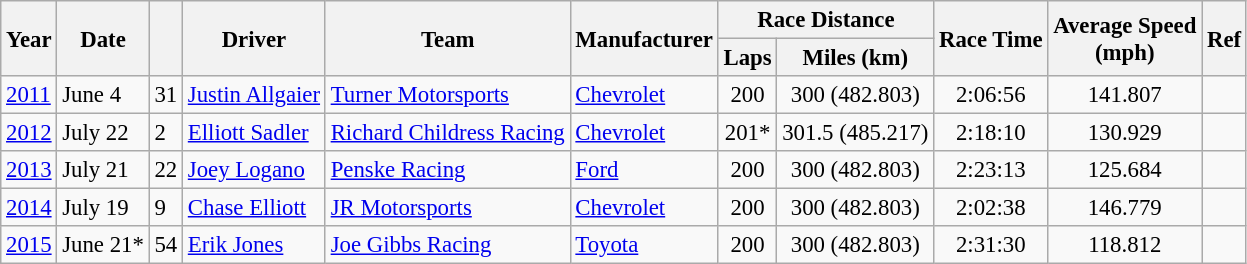<table class="wikitable" style="font-size: 95%;">
<tr>
<th rowspan="2">Year</th>
<th rowspan="2">Date</th>
<th rowspan="2"></th>
<th rowspan="2">Driver</th>
<th rowspan="2">Team</th>
<th rowspan="2">Manufacturer</th>
<th colspan="2">Race Distance</th>
<th rowspan="2">Race Time</th>
<th rowspan="2">Average Speed<br>(mph)</th>
<th rowspan="2">Ref</th>
</tr>
<tr>
<th>Laps</th>
<th>Miles (km)</th>
</tr>
<tr>
<td><a href='#'>2011</a></td>
<td>June 4</td>
<td>31</td>
<td><a href='#'>Justin Allgaier</a></td>
<td><a href='#'>Turner Motorsports</a></td>
<td><a href='#'>Chevrolet</a></td>
<td align="center">200</td>
<td align="center">300 (482.803)</td>
<td align="center">2:06:56</td>
<td align="center">141.807</td>
<td align="center"></td>
</tr>
<tr>
<td><a href='#'>2012</a></td>
<td>July 22</td>
<td>2</td>
<td><a href='#'>Elliott Sadler</a></td>
<td><a href='#'>Richard Childress Racing</a></td>
<td><a href='#'>Chevrolet</a></td>
<td align="center">201*</td>
<td align="center">301.5 (485.217)</td>
<td align="center">2:18:10</td>
<td align="center">130.929</td>
<td align="center"></td>
</tr>
<tr>
<td><a href='#'>2013</a></td>
<td>July 21</td>
<td>22</td>
<td><a href='#'>Joey Logano</a></td>
<td><a href='#'>Penske Racing</a></td>
<td><a href='#'>Ford</a></td>
<td align="center">200</td>
<td align="center">300 (482.803)</td>
<td align="center">2:23:13</td>
<td align="center">125.684</td>
<td align="center"></td>
</tr>
<tr>
<td><a href='#'>2014</a></td>
<td>July 19</td>
<td>9</td>
<td><a href='#'>Chase Elliott</a></td>
<td><a href='#'>JR Motorsports</a></td>
<td><a href='#'>Chevrolet</a></td>
<td align="center">200</td>
<td align="center">300 (482.803)</td>
<td align="center">2:02:38</td>
<td align="center">146.779</td>
<td align="center"></td>
</tr>
<tr>
<td><a href='#'>2015</a></td>
<td>June 21*</td>
<td>54</td>
<td><a href='#'>Erik Jones</a></td>
<td><a href='#'>Joe Gibbs Racing</a></td>
<td><a href='#'>Toyota</a></td>
<td align="center">200</td>
<td align="center">300 (482.803)</td>
<td align="center">2:31:30</td>
<td align="center">118.812</td>
<td align="center"></td>
</tr>
</table>
